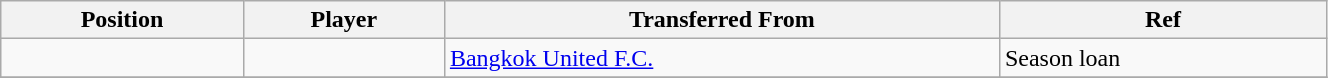<table class="wikitable sortable" style="width:70%; text-align:center; font-size:100%; text-align:left;">
<tr>
<th><strong>Position</strong></th>
<th><strong>Player</strong></th>
<th><strong>Transferred From</strong></th>
<th><strong>Ref</strong></th>
</tr>
<tr>
<td></td>
<td></td>
<td> <a href='#'>Bangkok United F.C.</a></td>
<td>Season loan </td>
</tr>
<tr>
</tr>
</table>
